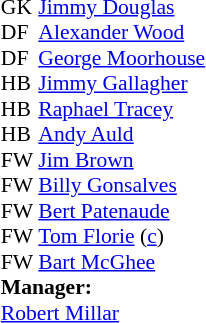<table style="font-size:90%; margin:0.2em auto;" cellspacing="0" cellpadding="0">
<tr>
<th width="25"></th>
</tr>
<tr>
<td>GK</td>
<td><a href='#'>Jimmy Douglas</a></td>
</tr>
<tr>
<td>DF</td>
<td><a href='#'>Alexander Wood</a></td>
</tr>
<tr>
<td>DF</td>
<td><a href='#'>George Moorhouse</a></td>
</tr>
<tr>
<td>HB</td>
<td><a href='#'>Jimmy Gallagher</a></td>
</tr>
<tr>
<td>HB</td>
<td><a href='#'>Raphael Tracey</a></td>
</tr>
<tr>
<td>HB</td>
<td><a href='#'>Andy Auld</a></td>
</tr>
<tr>
<td>FW</td>
<td><a href='#'>Jim Brown</a></td>
</tr>
<tr>
<td>FW</td>
<td><a href='#'>Billy Gonsalves</a></td>
</tr>
<tr>
<td>FW</td>
<td><a href='#'>Bert Patenaude</a></td>
</tr>
<tr>
<td>FW</td>
<td><a href='#'>Tom Florie</a> (<a href='#'>c</a>)</td>
</tr>
<tr>
<td>FW</td>
<td><a href='#'>Bart McGhee</a></td>
</tr>
<tr>
<td colspan=3><strong>Manager:</strong></td>
</tr>
<tr>
<td colspan=4><a href='#'>Robert Millar</a></td>
</tr>
</table>
